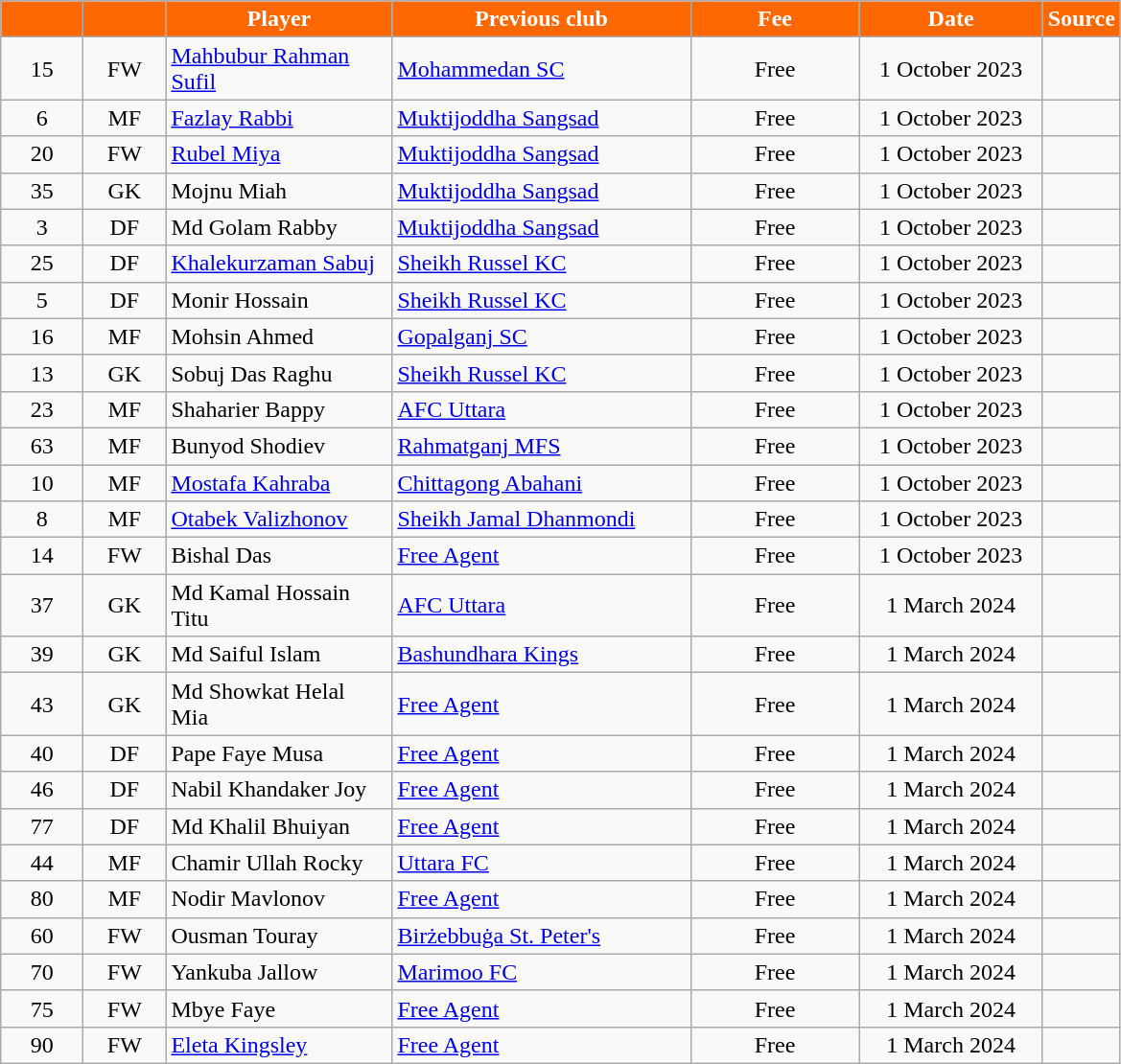<table class="wikitable plainrowheaders sortable" style="text-align:center">
<tr>
<th style="background:#FF6701; color:white; width:50px;"></th>
<th style="background:#FF6701; color:white; width:50px;"></th>
<th style="background:#FF6701; color:white; width:150px;">Player</th>
<th style="background:#FF6701; color:white; width:200px;">Previous club</th>
<th style="background:#FF6701; color:white; width:110px;">Fee</th>
<th style="background:#FF6701; color:white; width:120px;">Date</th>
<th style="background:#FF6701; color:white; width:25px;">Source</th>
</tr>
<tr>
<td align="center">15</td>
<td align="center">FW</td>
<td align="left"><a href='#'>Mahbubur Rahman Sufil</a></td>
<td align="left"><a href='#'>Mohammedan SC</a></td>
<td align="center">Free</td>
<td>1 October 2023</td>
<td></td>
</tr>
<tr>
<td align="center">6</td>
<td align="center">MF</td>
<td align="left"><a href='#'>Fazlay Rabbi</a></td>
<td align="left"><a href='#'>Muktijoddha Sangsad</a></td>
<td align="center">Free</td>
<td>1 October 2023</td>
<td></td>
</tr>
<tr>
<td align="center">20</td>
<td align="center">FW</td>
<td align="left"><a href='#'>Rubel Miya</a></td>
<td align="left"><a href='#'>Muktijoddha Sangsad</a></td>
<td align="center">Free</td>
<td>1 October 2023</td>
<td></td>
</tr>
<tr>
<td align="center">35</td>
<td align="center">GK</td>
<td align="left">Mojnu Miah</td>
<td align="left"><a href='#'>Muktijoddha Sangsad</a></td>
<td align="center">Free</td>
<td>1 October 2023</td>
<td></td>
</tr>
<tr>
<td align="center">3</td>
<td align="center">DF</td>
<td align="left">Md Golam Rabby</td>
<td align="left"><a href='#'>Muktijoddha Sangsad</a></td>
<td align="center">Free</td>
<td>1 October 2023</td>
<td></td>
</tr>
<tr>
<td align="center">25</td>
<td align="center">DF</td>
<td align="left"><a href='#'>Khalekurzaman Sabuj</a></td>
<td align="left"><a href='#'>Sheikh Russel KC</a></td>
<td align="center">Free</td>
<td>1 October 2023</td>
</tr>
<tr>
<td align="center">5</td>
<td align="center">DF</td>
<td align="left">Monir Hossain</td>
<td align="left"><a href='#'>Sheikh Russel KC</a></td>
<td align="center">Free</td>
<td>1 October 2023</td>
<td></td>
</tr>
<tr>
<td align="center">16</td>
<td align="center">MF</td>
<td align="left">Mohsin Ahmed</td>
<td align="left"><a href='#'>Gopalganj SC</a></td>
<td align="center">Free</td>
<td>1 October 2023</td>
<td></td>
</tr>
<tr>
<td align="center">13</td>
<td align="center">GK</td>
<td align="left">Sobuj Das Raghu</td>
<td align="left"><a href='#'>Sheikh Russel KC</a></td>
<td align="center">Free</td>
<td>1 October 2023</td>
<td></td>
</tr>
<tr>
<td align="center">23</td>
<td align="center">MF</td>
<td align="left">Shaharier Bappy</td>
<td align="left"><a href='#'>AFC Uttara</a></td>
<td align="center">Free</td>
<td>1 October 2023</td>
<td></td>
</tr>
<tr>
<td align="center">63</td>
<td align="center">MF</td>
<td align="left"> Bunyod Shodiev</td>
<td align="left"><a href='#'>Rahmatganj MFS</a></td>
<td align="center">Free</td>
<td>1 October 2023</td>
<td></td>
</tr>
<tr>
<td align="center">10</td>
<td align="center">MF</td>
<td align="left"> <a href='#'>Mostafa Kahraba</a></td>
<td align="left"><a href='#'>Chittagong Abahani</a></td>
<td align="center">Free</td>
<td>1 October 2023</td>
<td></td>
</tr>
<tr>
<td align="center">8</td>
<td align="center">MF</td>
<td align="left"> <a href='#'>Otabek Valizhonov</a></td>
<td align="left"><a href='#'>Sheikh Jamal Dhanmondi</a></td>
<td align="center">Free</td>
<td>1 October 2023</td>
<td></td>
</tr>
<tr>
<td align="center">14</td>
<td align="center">FW</td>
<td align="left">Bishal Das</td>
<td align="left"><a href='#'>Free Agent</a></td>
<td align="center">Free</td>
<td>1 October 2023</td>
<td></td>
</tr>
<tr>
<td align="center">37</td>
<td align="center">GK</td>
<td align="left">Md Kamal Hossain Titu</td>
<td align="left"><a href='#'>AFC Uttara</a></td>
<td align="center">Free</td>
<td>1 March 2024</td>
<td></td>
</tr>
<tr>
<td align="center">39</td>
<td align="center">GK</td>
<td align="left">Md Saiful Islam</td>
<td align="left"><a href='#'>Bashundhara Kings</a></td>
<td align="center">Free</td>
<td>1 March 2024</td>
</tr>
<tr>
<td align="center">43</td>
<td align="center">GK</td>
<td align="left">Md Showkat Helal Mia</td>
<td align="left"><a href='#'>Free Agent</a></td>
<td align="center">Free</td>
<td>1 March 2024</td>
<td></td>
</tr>
<tr>
<td align="center">40</td>
<td align="center">DF</td>
<td align="left"> Pape Faye Musa</td>
<td align="left"><a href='#'>Free Agent</a></td>
<td align="center">Free</td>
<td>1 March 2024</td>
<td></td>
</tr>
<tr>
<td align="center">46</td>
<td align="center">DF</td>
<td align="left">Nabil Khandaker Joy</td>
<td align="left"><a href='#'>Free Agent</a></td>
<td align="center">Free</td>
<td>1 March 2024</td>
<td></td>
</tr>
<tr>
<td align="center">77</td>
<td align="center">DF</td>
<td align="left">Md Khalil Bhuiyan</td>
<td align="left"><a href='#'>Free Agent</a></td>
<td align="center">Free</td>
<td>1 March 2024</td>
<td></td>
</tr>
<tr>
<td align="center">44</td>
<td align="center">MF</td>
<td align="left">Chamir Ullah Rocky</td>
<td align="left"><a href='#'>Uttara FC</a></td>
<td align="center">Free</td>
<td>1 March 2024</td>
<td></td>
</tr>
<tr>
<td align="center">80</td>
<td align="center">MF</td>
<td align="left"> Nodir Mavlonov</td>
<td align="left"><a href='#'>Free Agent</a></td>
<td align="center">Free</td>
<td>1 March 2024</td>
<td></td>
</tr>
<tr>
<td align="center">60</td>
<td align="center">FW</td>
<td align="left"> Ousman Touray</td>
<td align="left"> <a href='#'>Birżebbuġa St. Peter's</a></td>
<td align="center">Free</td>
<td>1 March 2024</td>
<td></td>
</tr>
<tr>
<td align="center">70</td>
<td align="center">FW</td>
<td align="left"> Yankuba Jallow</td>
<td align="left"> <a href='#'>Marimoo FC</a></td>
<td align="center">Free</td>
<td>1 March 2024</td>
<td></td>
</tr>
<tr>
<td align="center">75</td>
<td align="center">FW</td>
<td align="left"> Mbye Faye</td>
<td align="left"><a href='#'>Free Agent</a></td>
<td align="center">Free</td>
<td>1 March 2024</td>
<td></td>
</tr>
<tr>
<td align="center">90</td>
<td align="center">FW</td>
<td align="left"><a href='#'>Eleta Kingsley</a></td>
<td align="left"><a href='#'>Free Agent</a></td>
<td align="center">Free</td>
<td>1 March 2024</td>
<td></td>
</tr>
</table>
